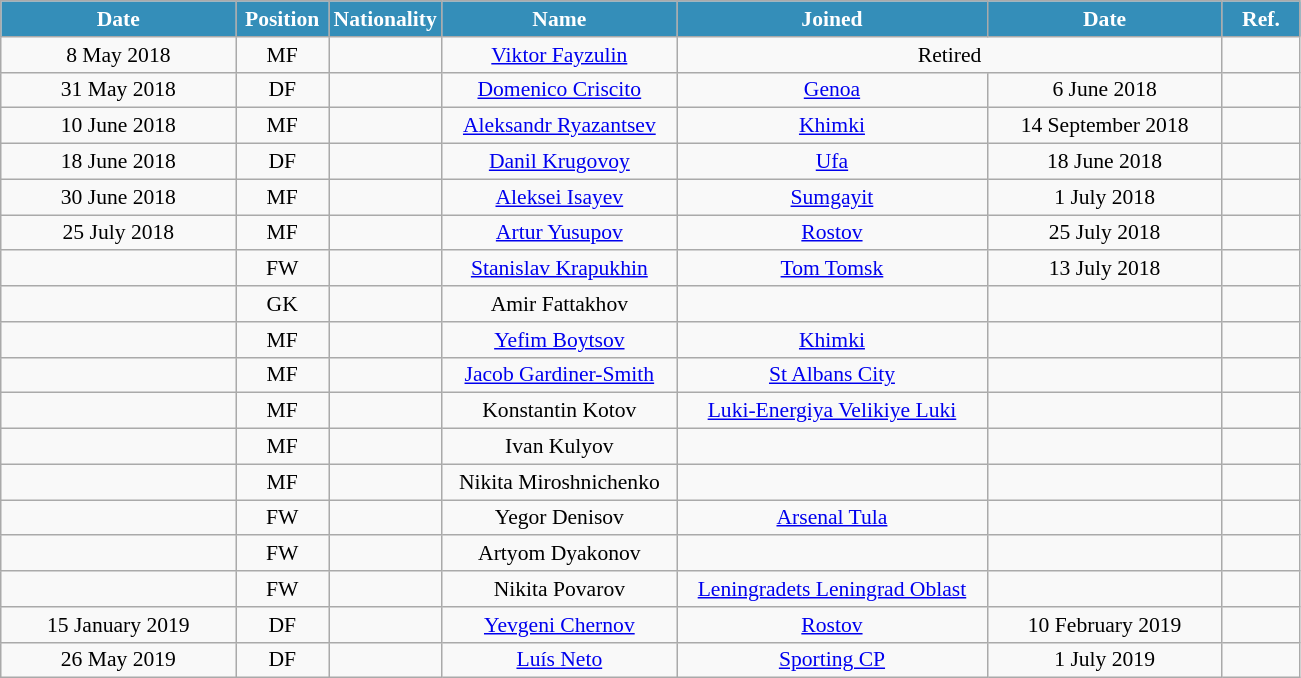<table class="wikitable" style="text-align:center; font-size:90%; ">
<tr>
<th style="background:#348EB9; color:white; width:150px;">Date</th>
<th style="background:#348EB9; color:white; width:55px;">Position</th>
<th style="background:#348EB9; color:white; width:55px;">Nationality</th>
<th style="background:#348EB9; color:white; width:150px;">Name</th>
<th style="background:#348EB9; color:white; width:200px;">Joined</th>
<th style="background:#348EB9; color:white; width:150px;">Date</th>
<th style="background:#348EB9; color:white; width:45px;">Ref.</th>
</tr>
<tr>
<td>8 May 2018</td>
<td>MF</td>
<td></td>
<td><a href='#'>Viktor Fayzulin</a></td>
<td colspan="2">Retired</td>
<td></td>
</tr>
<tr>
<td>31 May 2018</td>
<td>DF</td>
<td></td>
<td><a href='#'>Domenico Criscito</a></td>
<td><a href='#'>Genoa</a></td>
<td>6 June 2018</td>
<td></td>
</tr>
<tr>
<td>10 June 2018</td>
<td>MF</td>
<td></td>
<td><a href='#'>Aleksandr Ryazantsev</a></td>
<td><a href='#'>Khimki</a></td>
<td>14 September 2018</td>
<td></td>
</tr>
<tr>
<td>18 June 2018</td>
<td>DF</td>
<td></td>
<td><a href='#'>Danil Krugovoy</a></td>
<td><a href='#'>Ufa</a></td>
<td>18 June 2018</td>
<td></td>
</tr>
<tr>
<td>30 June 2018</td>
<td>MF</td>
<td></td>
<td><a href='#'>Aleksei Isayev</a></td>
<td><a href='#'>Sumgayit</a></td>
<td>1 July 2018</td>
<td></td>
</tr>
<tr>
<td>25 July 2018</td>
<td>MF</td>
<td></td>
<td><a href='#'>Artur Yusupov</a></td>
<td><a href='#'>Rostov</a></td>
<td>25 July 2018</td>
<td></td>
</tr>
<tr>
<td></td>
<td>FW</td>
<td></td>
<td><a href='#'>Stanislav Krapukhin</a></td>
<td><a href='#'>Tom Tomsk</a></td>
<td>13 July 2018</td>
<td></td>
</tr>
<tr>
<td></td>
<td>GK</td>
<td></td>
<td>Amir Fattakhov</td>
<td></td>
<td></td>
<td></td>
</tr>
<tr>
<td></td>
<td>MF</td>
<td></td>
<td><a href='#'>Yefim Boytsov</a></td>
<td><a href='#'>Khimki</a></td>
<td></td>
<td></td>
</tr>
<tr>
<td></td>
<td>MF</td>
<td></td>
<td><a href='#'>Jacob Gardiner-Smith</a></td>
<td><a href='#'>St Albans City</a></td>
<td></td>
<td></td>
</tr>
<tr>
<td></td>
<td>MF</td>
<td></td>
<td>Konstantin Kotov</td>
<td><a href='#'>Luki-Energiya Velikiye Luki</a></td>
<td></td>
<td></td>
</tr>
<tr>
<td></td>
<td>MF</td>
<td></td>
<td>Ivan Kulyov</td>
<td></td>
<td></td>
<td></td>
</tr>
<tr>
<td></td>
<td>MF</td>
<td></td>
<td>Nikita Miroshnichenko</td>
<td></td>
<td></td>
<td></td>
</tr>
<tr>
<td></td>
<td>FW</td>
<td></td>
<td>Yegor Denisov</td>
<td><a href='#'>Arsenal Tula</a></td>
<td></td>
<td></td>
</tr>
<tr>
<td></td>
<td>FW</td>
<td></td>
<td>Artyom Dyakonov</td>
<td></td>
<td></td>
<td></td>
</tr>
<tr>
<td></td>
<td>FW</td>
<td></td>
<td>Nikita Povarov</td>
<td><a href='#'>Leningradets Leningrad Oblast</a></td>
<td></td>
<td></td>
</tr>
<tr>
<td>15 January 2019</td>
<td>DF</td>
<td></td>
<td><a href='#'>Yevgeni Chernov</a></td>
<td><a href='#'>Rostov</a></td>
<td>10 February 2019</td>
<td></td>
</tr>
<tr>
<td>26 May 2019</td>
<td>DF</td>
<td></td>
<td><a href='#'>Luís Neto</a></td>
<td><a href='#'>Sporting CP</a></td>
<td>1 July 2019</td>
<td></td>
</tr>
</table>
